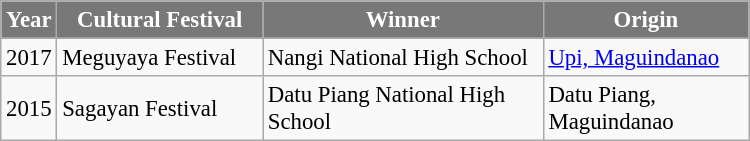<table class="wikitable sortable" style="font-size: 95%;">
<tr>
<th width="30" style="background-color:#787878;color:#FFFFFF;">Year</th>
<th width="130" style="background-color:#787878;color:#FFFFFF;">Cultural Festival</th>
<th width="180" style="background-color:#787878;color:#FFFFFF;">Winner</th>
<th width="130" style="background-color:#787878;color:#FFFFFF;">Origin</th>
</tr>
<tr 2024 || Dinagyang Festival || Tribu Pan-ay || [Iloilo City]>
</tr>
<tr>
</tr>
<tr>
</tr>
<tr>
</tr>
<tr>
</tr>
<tr>
</tr>
<tr>
<td>2017</td>
<td>Meguyaya Festival</td>
<td>Nangi National High School</td>
<td><a href='#'>Upi, Maguindanao</a></td>
</tr>
<tr>
<td>2015</td>
<td>Sagayan Festival</td>
<td>Datu Piang National High School</td>
<td>Datu Piang, Maguindanao</td>
</tr>
</table>
